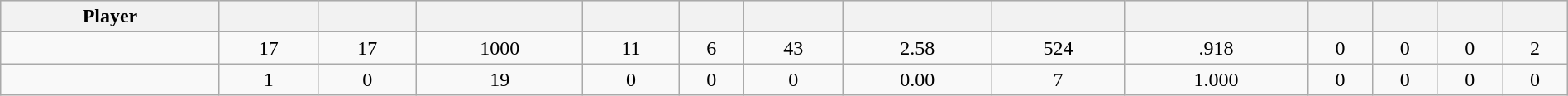<table class="wikitable sortable" style="width:100%; text-align:center;">
<tr style="text-align:center; background:#ddd;">
<th>Player</th>
<th></th>
<th></th>
<th></th>
<th></th>
<th></th>
<th></th>
<th></th>
<th></th>
<th></th>
<th></th>
<th></th>
<th></th>
<th></th>
</tr>
<tr>
<td style=white-space:nowrap></td>
<td>17</td>
<td>17</td>
<td>1000</td>
<td>11</td>
<td>6</td>
<td>43</td>
<td>2.58</td>
<td>524</td>
<td>.918</td>
<td>0</td>
<td>0</td>
<td>0</td>
<td>2</td>
</tr>
<tr>
<td style=white-space:nowrap></td>
<td>1</td>
<td>0</td>
<td>19</td>
<td>0</td>
<td>0</td>
<td>0</td>
<td>0.00</td>
<td>7</td>
<td>1.000</td>
<td>0</td>
<td>0</td>
<td>0</td>
<td>0</td>
</tr>
</table>
